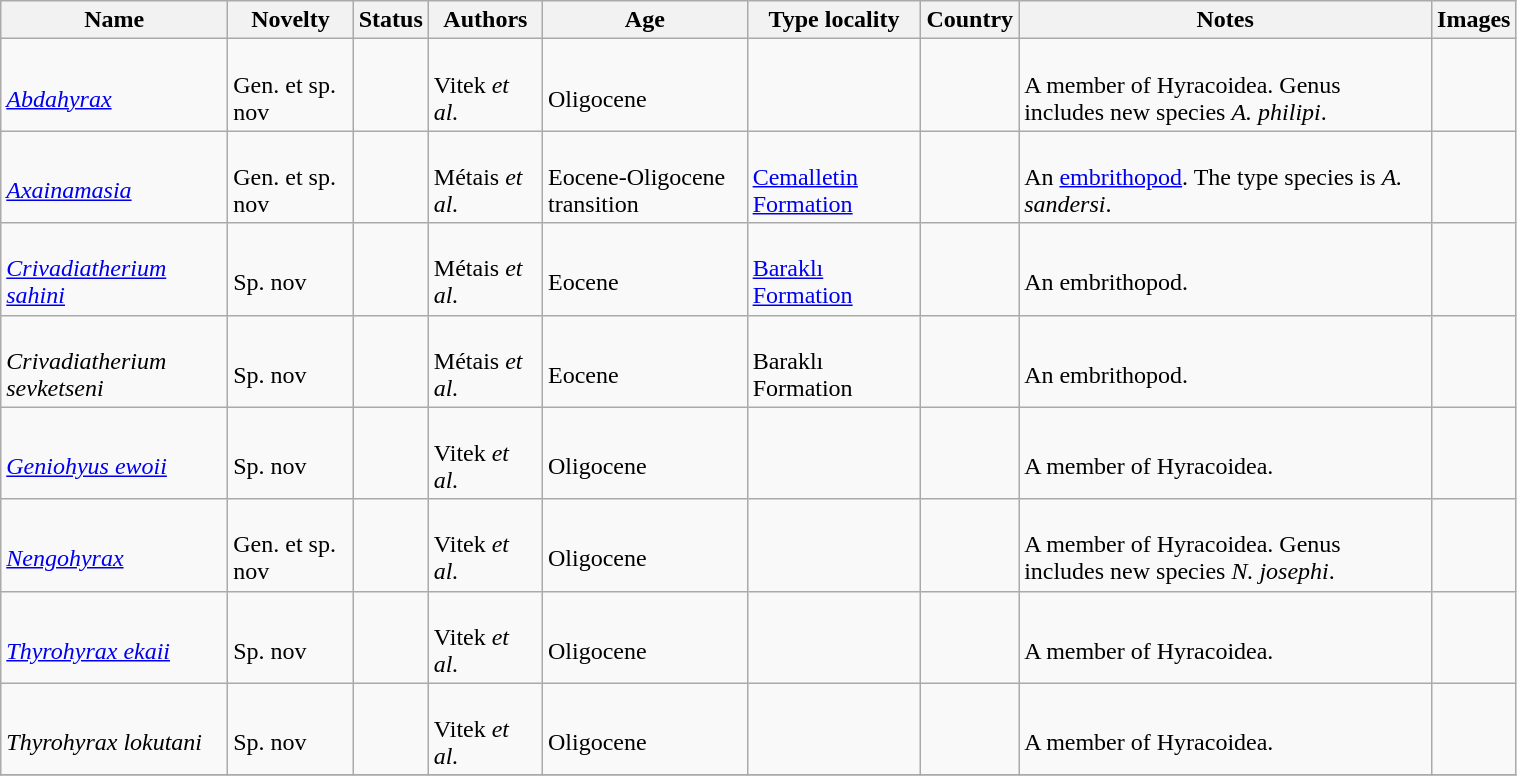<table class="wikitable sortable" align="center" width="80%">
<tr>
<th>Name</th>
<th>Novelty</th>
<th>Status</th>
<th>Authors</th>
<th>Age</th>
<th>Type locality</th>
<th>Country</th>
<th>Notes</th>
<th>Images</th>
</tr>
<tr>
<td><br><em><a href='#'>Abdahyrax</a></em></td>
<td><br>Gen. et sp. nov</td>
<td></td>
<td><br>Vitek <em>et al.</em></td>
<td><br>Oligocene</td>
<td></td>
<td><br></td>
<td><br>A member of Hyracoidea. Genus includes new species <em>A. philipi</em>.</td>
<td></td>
</tr>
<tr>
<td><br><em><a href='#'>Axainamasia</a></em></td>
<td><br>Gen. et sp. nov</td>
<td></td>
<td><br>Métais <em>et al.</em></td>
<td><br>Eocene-Oligocene transition</td>
<td><br><a href='#'>Cemalletin Formation</a></td>
<td><br></td>
<td><br>An <a href='#'>embrithopod</a>. The type species is <em>A. sandersi</em>.</td>
<td></td>
</tr>
<tr>
<td><br><em><a href='#'>Crivadiatherium sahini</a></em></td>
<td><br>Sp. nov</td>
<td></td>
<td><br>Métais <em>et al.</em></td>
<td><br>Eocene</td>
<td><br><a href='#'>Baraklı Formation</a></td>
<td><br></td>
<td><br>An embrithopod.</td>
<td></td>
</tr>
<tr>
<td><br><em>Crivadiatherium sevketseni</em></td>
<td><br>Sp. nov</td>
<td></td>
<td><br>Métais <em>et al.</em></td>
<td><br>Eocene</td>
<td><br>Baraklı Formation</td>
<td><br></td>
<td><br>An embrithopod.</td>
<td></td>
</tr>
<tr>
<td><br><em><a href='#'>Geniohyus ewoii</a></em></td>
<td><br>Sp. nov</td>
<td></td>
<td><br>Vitek <em>et al.</em></td>
<td><br>Oligocene</td>
<td></td>
<td><br></td>
<td><br>A member of Hyracoidea.</td>
<td></td>
</tr>
<tr>
<td><br><em><a href='#'>Nengohyrax</a></em></td>
<td><br>Gen. et sp. nov</td>
<td></td>
<td><br>Vitek <em>et al.</em></td>
<td><br>Oligocene</td>
<td></td>
<td><br></td>
<td><br>A member of Hyracoidea. Genus includes new species <em>N. josephi</em>.</td>
<td></td>
</tr>
<tr>
<td><br><em><a href='#'>Thyrohyrax ekaii</a></em></td>
<td><br>Sp. nov</td>
<td></td>
<td><br>Vitek <em>et al.</em></td>
<td><br>Oligocene</td>
<td></td>
<td><br></td>
<td><br>A member of Hyracoidea.</td>
<td></td>
</tr>
<tr>
<td><br><em>Thyrohyrax lokutani</em></td>
<td><br>Sp. nov</td>
<td></td>
<td><br>Vitek <em>et al.</em></td>
<td><br>Oligocene</td>
<td></td>
<td><br></td>
<td><br>A member of Hyracoidea.</td>
<td></td>
</tr>
<tr>
</tr>
</table>
